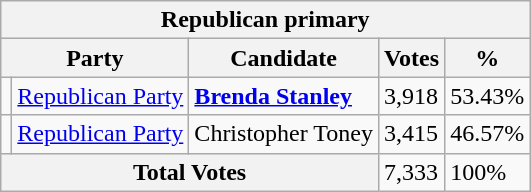<table class="wikitable">
<tr>
<th colspan="5"><strong>Republican primary</strong></th>
</tr>
<tr>
<th colspan="2">Party</th>
<th>Candidate</th>
<th>Votes</th>
<th>%</th>
</tr>
<tr>
<td></td>
<td><a href='#'>Republican Party</a></td>
<td><strong><a href='#'>Brenda Stanley</a></strong></td>
<td>3,918</td>
<td>53.43%</td>
</tr>
<tr>
<td></td>
<td><a href='#'>Republican Party</a></td>
<td>Christopher Toney</td>
<td>3,415</td>
<td>46.57%</td>
</tr>
<tr>
<th colspan="3"><strong>Total Votes</strong></th>
<td>7,333</td>
<td>100%</td>
</tr>
</table>
